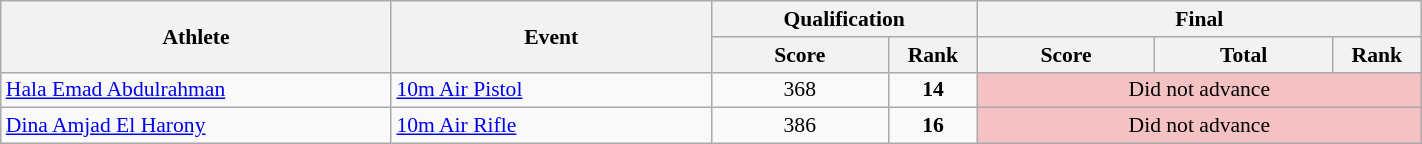<table class="wikitable" width="75%" style="text-align:center; font-size:90%">
<tr>
<th rowspan="2" width="22%">Athlete</th>
<th rowspan="2" width="18%">Event</th>
<th colspan="2">Qualification</th>
<th colspan="3">Final</th>
</tr>
<tr>
<th width="10%">Score</th>
<th width="5%">Rank</th>
<th width="10%">Score</th>
<th width="10%">Total</th>
<th width="5%">Rank</th>
</tr>
<tr>
<td align="left"><a href='#'>Hala Emad Abdulrahman</a></td>
<td align="left"><a href='#'>10m Air Pistol</a></td>
<td>368</td>
<td><strong>14</strong></td>
<td bgcolor="f4c2c2" colspan=3 align=center>Did not advance</td>
</tr>
<tr>
<td align="left"><a href='#'>Dina Amjad El Harony</a></td>
<td align="left"><a href='#'>10m Air Rifle</a></td>
<td>386</td>
<td><strong>16</strong></td>
<td bgcolor="f4c2c2" colspan=3 align=center>Did not advance</td>
</tr>
</table>
